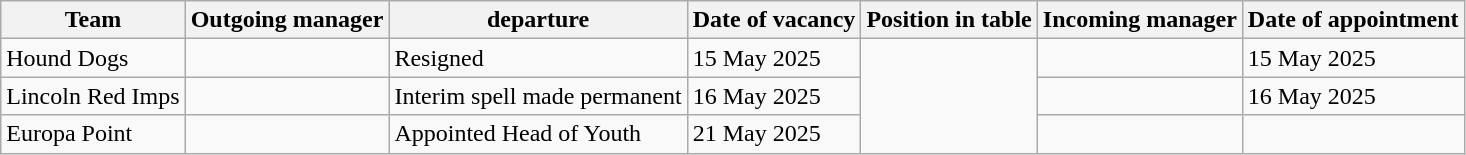<table class="wikitable sortable">
<tr>
<th>Team</th>
<th>Outgoing manager</th>
<th> departure</th>
<th>Date of vacancy</th>
<th>Position in table</th>
<th>Incoming manager</th>
<th>Date of appointment</th>
</tr>
<tr>
<td>Hound Dogs</td>
<td></td>
<td>Resigned</td>
<td rowspan=1>15 May 2025</td>
<td rowspan=3><em></em></td>
<td></td>
<td>15 May 2025</td>
</tr>
<tr>
<td>Lincoln Red Imps</td>
<td></td>
<td>Interim spell made permanent</td>
<td rowspan=1>16 May 2025</td>
<td></td>
<td>16 May 2025</td>
</tr>
<tr>
<td>Europa Point</td>
<td></td>
<td>Appointed Head of Youth</td>
<td rowspan=1>21 May 2025</td>
<td></td>
<td></td>
</tr>
</table>
